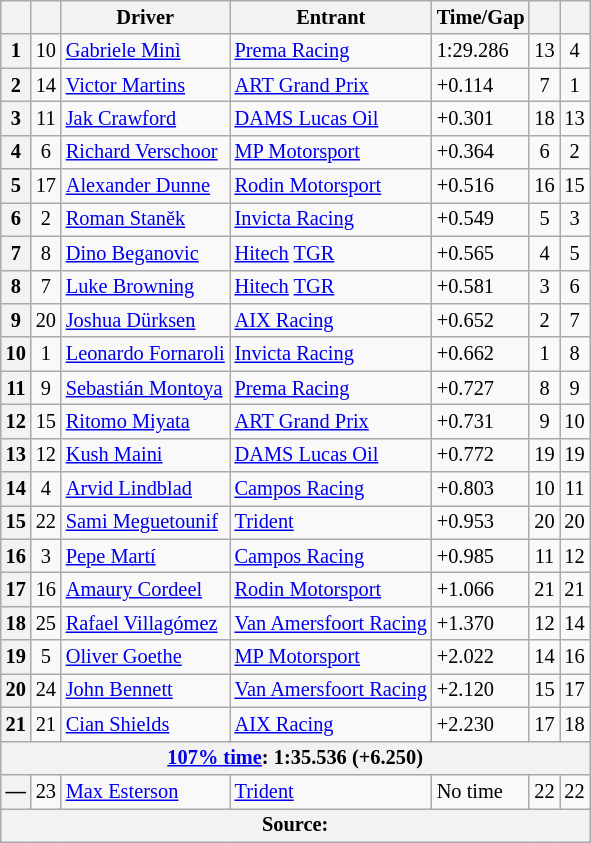<table class="wikitable" style="font-size:85%">
<tr>
<th scope="col"></th>
<th scope="col"></th>
<th scope="col">Driver</th>
<th scope="col">Entrant</th>
<th scope="col">Time/Gap</th>
<th scope="col"></th>
<th scope="col"></th>
</tr>
<tr>
<th>1</th>
<td align="center">10</td>
<td nowrap=""> <a href='#'>Gabriele Minì</a></td>
<td><a href='#'>Prema Racing</a></td>
<td>1:29.286</td>
<td align="center">13</td>
<td align="center">4</td>
</tr>
<tr>
<th>2</th>
<td align="center">14</td>
<td> <a href='#'>Victor Martins</a></td>
<td><a href='#'>ART Grand Prix</a></td>
<td>+0.114</td>
<td align="center">7</td>
<td align="center">1</td>
</tr>
<tr>
<th>3</th>
<td align="center">11</td>
<td> <a href='#'>Jak Crawford</a></td>
<td><a href='#'>DAMS Lucas Oil</a></td>
<td>+0.301</td>
<td align="center">18</td>
<td align="center">13</td>
</tr>
<tr>
<th>4</th>
<td align="center">6</td>
<td> <a href='#'>Richard Verschoor</a></td>
<td><a href='#'>MP Motorsport</a></td>
<td>+0.364</td>
<td align="center">6</td>
<td align="center">2</td>
</tr>
<tr>
<th>5</th>
<td align="center">17</td>
<td> <a href='#'>Alexander Dunne</a></td>
<td><a href='#'>Rodin Motorsport</a></td>
<td>+0.516</td>
<td align="center">16</td>
<td align="center">15</td>
</tr>
<tr>
<th>6</th>
<td align="center">2</td>
<td> <a href='#'>Roman Staněk</a></td>
<td><a href='#'>Invicta Racing</a></td>
<td>+0.549</td>
<td align="center">5</td>
<td align="center">3</td>
</tr>
<tr>
<th>7</th>
<td align="center">8</td>
<td> <a href='#'>Dino Beganovic</a></td>
<td><a href='#'>Hitech</a> <a href='#'>TGR</a></td>
<td>+0.565</td>
<td align="center">4</td>
<td align="center">5</td>
</tr>
<tr>
<th>8</th>
<td align="center">7</td>
<td> <a href='#'>Luke Browning</a></td>
<td><a href='#'>Hitech</a> <a href='#'>TGR</a></td>
<td>+0.581</td>
<td align="center">3</td>
<td align="center">6</td>
</tr>
<tr>
<th>9</th>
<td align="center">20</td>
<td> <a href='#'>Joshua Dürksen</a></td>
<td><a href='#'>AIX Racing</a></td>
<td>+0.652</td>
<td align="center">2</td>
<td align="center">7</td>
</tr>
<tr>
<th>10</th>
<td align="center">1</td>
<td> <a href='#'>Leonardo Fornaroli</a></td>
<td><a href='#'>Invicta Racing</a></td>
<td>+0.662</td>
<td align="center">1</td>
<td align="center">8</td>
</tr>
<tr>
<th>11</th>
<td align="center">9</td>
<td> <a href='#'>Sebastián Montoya</a></td>
<td><a href='#'>Prema Racing</a></td>
<td>+0.727</td>
<td align="center">8</td>
<td align="center">9</td>
</tr>
<tr>
<th>12</th>
<td align="center">15</td>
<td> <a href='#'>Ritomo Miyata</a></td>
<td><a href='#'>ART Grand Prix</a></td>
<td>+0.731</td>
<td align="center">9</td>
<td align="center">10</td>
</tr>
<tr>
<th>13</th>
<td align="center">12</td>
<td> <a href='#'>Kush Maini</a></td>
<td><a href='#'>DAMS Lucas Oil</a></td>
<td>+0.772</td>
<td align="center">19</td>
<td align="center">19</td>
</tr>
<tr>
<th>14</th>
<td align="center">4</td>
<td> <a href='#'>Arvid Lindblad</a></td>
<td><a href='#'>Campos Racing</a></td>
<td>+0.803</td>
<td align="center">10</td>
<td align="center">11</td>
</tr>
<tr>
<th>15</th>
<td align="center">22</td>
<td> <a href='#'>Sami Meguetounif</a></td>
<td><a href='#'>Trident</a></td>
<td>+0.953</td>
<td align="center">20</td>
<td align="center">20</td>
</tr>
<tr>
<th>16</th>
<td align="center">3</td>
<td> <a href='#'>Pepe Martí</a></td>
<td><a href='#'>Campos Racing</a></td>
<td>+0.985</td>
<td align="center">11</td>
<td align="center">12</td>
</tr>
<tr>
<th>17</th>
<td align="center">16</td>
<td> <a href='#'>Amaury Cordeel</a></td>
<td><a href='#'>Rodin Motorsport</a></td>
<td>+1.066</td>
<td align="center">21</td>
<td align="center">21</td>
</tr>
<tr>
<th>18</th>
<td align="center">25</td>
<td> <a href='#'>Rafael Villagómez</a></td>
<td><a href='#'>Van Amersfoort Racing</a></td>
<td>+1.370</td>
<td align="center">12</td>
<td align="center">14</td>
</tr>
<tr>
<th>19</th>
<td align="center">5</td>
<td> <a href='#'>Oliver Goethe</a></td>
<td><a href='#'>MP Motorsport</a></td>
<td>+2.022</td>
<td align="center">14</td>
<td align="center">16</td>
</tr>
<tr>
<th>20</th>
<td align="center">24</td>
<td> <a href='#'>John Bennett</a></td>
<td><a href='#'>Van Amersfoort Racing</a></td>
<td>+2.120</td>
<td align="center">15</td>
<td align="center">17</td>
</tr>
<tr>
<th>21</th>
<td align="center">21</td>
<td> <a href='#'>Cian Shields</a></td>
<td><a href='#'>AIX Racing</a></td>
<td>+2.230</td>
<td align="center">17</td>
<td align="center">18</td>
</tr>
<tr>
<th colspan="7"><a href='#'>107% time</a>: 1:35.536 (+6.250)</th>
</tr>
<tr>
<th><strong>—</strong></th>
<td align="center">23</td>
<td> <a href='#'>Max Esterson</a></td>
<td><a href='#'>Trident</a></td>
<td>No time</td>
<td align="center">22</td>
<td align="center">22</td>
</tr>
<tr>
<th colspan="7">Source: </th>
</tr>
</table>
